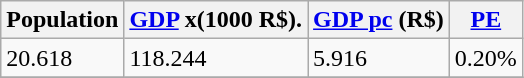<table class="wikitable" border="1">
<tr>
<th>Population</th>
<th><a href='#'>GDP</a> x(1000 R$).</th>
<th><a href='#'>GDP pc</a> (R$)</th>
<th><a href='#'>PE</a></th>
</tr>
<tr>
<td>20.618</td>
<td>118.244</td>
<td>5.916</td>
<td>0.20%</td>
</tr>
<tr>
</tr>
</table>
